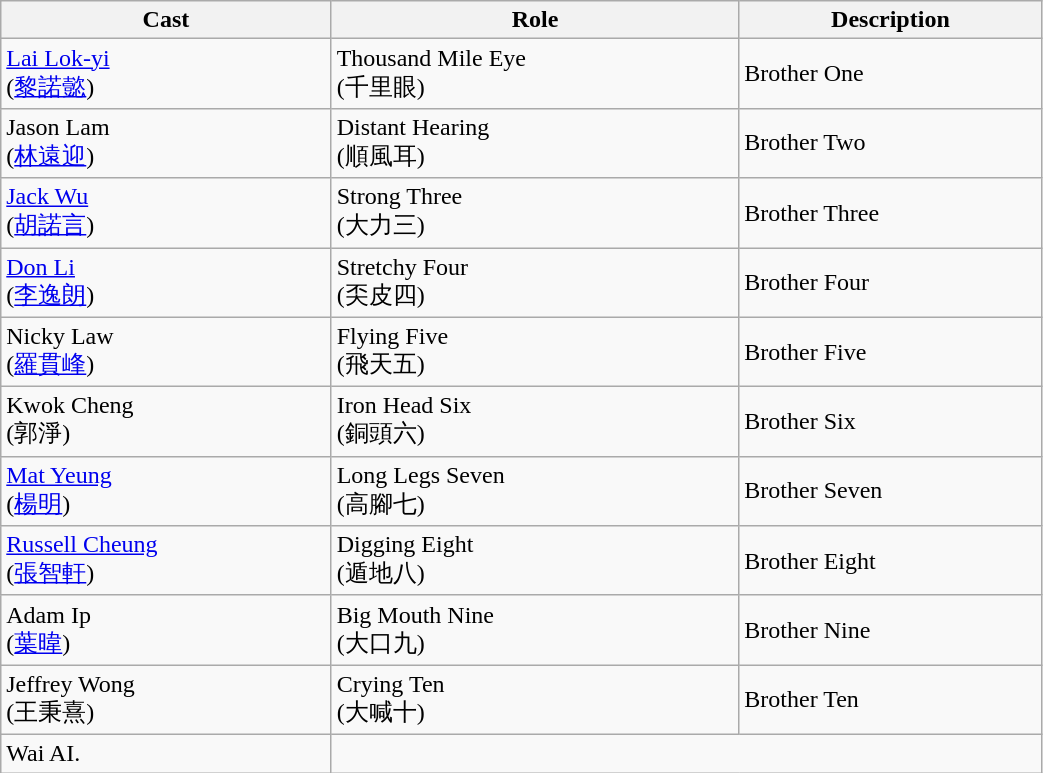<table class="wikitable" width="55%">
<tr>
<th>Cast</th>
<th>Role</th>
<th>Description</th>
</tr>
<tr>
<td><a href='#'>Lai Lok-yi</a> <br>(<a href='#'>黎諾懿</a>)</td>
<td>Thousand Mile Eye <br> (千里眼)</td>
<td>Brother One</td>
</tr>
<tr>
<td>Jason Lam <br>(<a href='#'>林遠迎</a>)</td>
<td>Distant Hearing<br> (順風耳)</td>
<td>Brother Two</td>
</tr>
<tr>
<td><a href='#'>Jack Wu</a> <br>(<a href='#'>胡諾言</a>)</td>
<td>Strong Three <br>(大力三)</td>
<td>Brother Three</td>
</tr>
<tr>
<td><a href='#'>Don Li</a> <br>(<a href='#'>李逸朗</a>)</td>
<td>Stretchy Four <br>(奀皮四)</td>
<td>Brother Four</td>
</tr>
<tr>
<td>Nicky Law <br> (<a href='#'>羅貫峰</a>)</td>
<td>Flying Five <br>(飛天五)</td>
<td>Brother Five</td>
</tr>
<tr>
<td>Kwok Cheng<br> (郭淨)</td>
<td>Iron Head Six <br>(銅頭六)</td>
<td>Brother Six</td>
</tr>
<tr>
<td><a href='#'>Mat Yeung</a> <br>(<a href='#'>楊明</a>)</td>
<td>Long Legs Seven<br> (高腳七)</td>
<td>Brother Seven</td>
</tr>
<tr>
<td><a href='#'>Russell Cheung</a> <br>(<a href='#'>張智軒</a>)</td>
<td>Digging Eight <br>(遁地八)</td>
<td>Brother Eight</td>
</tr>
<tr>
<td>Adam Ip <br>(<a href='#'>葉暐</a>)</td>
<td>Big Mouth Nine <br>(大口九)</td>
<td>Brother Nine</td>
</tr>
<tr>
<td>Jeffrey Wong <br>(王秉熹)</td>
<td>Crying Ten <br>(大喊十)</td>
<td>Brother Ten</td>
</tr>
<tr>
<td>Wai AI. <br></td>
</tr>
</table>
